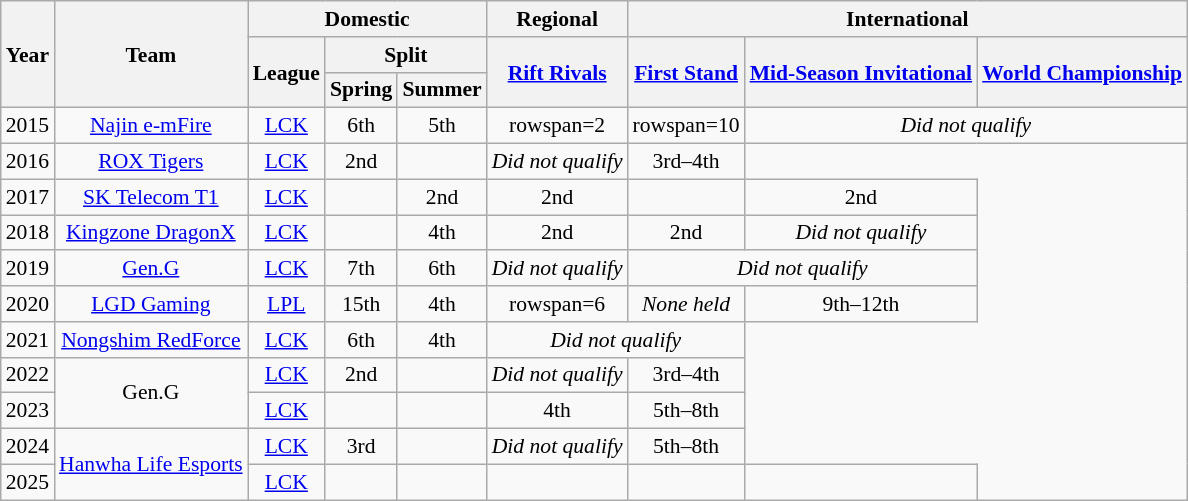<table class="wikitable" style="font-size:90%; text-align:center;">
<tr style="background:#f0f6ff;">
<th rowspan=3>Year</th>
<th rowspan=3>Team</th>
<th colspan=3>Domestic</th>
<th>Regional</th>
<th colspan=3>International</th>
</tr>
<tr>
<th rowspan=2>League</th>
<th colspan=2>Split</th>
<th rowspan=2><a href='#'>Rift Rivals</a></th>
<th rowspan=2><a href='#'>First Stand</a></th>
<th rowspan=2><a href='#'>Mid-Season Invitational</a></th>
<th rowspan=2><a href='#'>World Championship</a></th>
</tr>
<tr>
<th>Spring</th>
<th>Summer</th>
</tr>
<tr>
<td>2015</td>
<td><a href='#'>Najin e-mFire</a></td>
<td><a href='#'>LCK</a></td>
<td>6th</td>
<td>5th</td>
<td>rowspan=2 </td>
<td>rowspan=10 </td>
<td colspan=2><em>Did not qualify</em></td>
</tr>
<tr>
<td>2016</td>
<td><a href='#'>ROX Tigers</a></td>
<td><a href='#'>LCK</a></td>
<td>2nd</td>
<td></td>
<td><em>Did not qualify</em></td>
<td>3rd–4th</td>
</tr>
<tr>
<td>2017</td>
<td><a href='#'>SK Telecom T1</a></td>
<td><a href='#'>LCK</a></td>
<td></td>
<td>2nd</td>
<td>2nd</td>
<td></td>
<td>2nd</td>
</tr>
<tr>
<td>2018</td>
<td><a href='#'>Kingzone DragonX</a></td>
<td><a href='#'>LCK</a></td>
<td></td>
<td>4th</td>
<td>2nd</td>
<td>2nd</td>
<td><em>Did not qualify</em></td>
</tr>
<tr>
<td>2019</td>
<td><a href='#'>Gen.G</a></td>
<td><a href='#'>LCK</a></td>
<td>7th</td>
<td>6th</td>
<td><em>Did not qualify</em></td>
<td colspan=2><em>Did not qualify</em></td>
</tr>
<tr>
<td>2020</td>
<td><a href='#'>LGD Gaming</a></td>
<td><a href='#'>LPL</a></td>
<td>15th</td>
<td>4th</td>
<td>rowspan=6 </td>
<td><em>None held</em></td>
<td>9th–12th</td>
</tr>
<tr>
<td>2021</td>
<td><a href='#'>Nongshim RedForce</a></td>
<td><a href='#'>LCK</a></td>
<td>6th</td>
<td>4th</td>
<td colspan=2><em>Did not qualify</em></td>
</tr>
<tr>
<td>2022</td>
<td rowspan="2">Gen.G</td>
<td><a href='#'>LCK</a></td>
<td>2nd</td>
<td></td>
<td><em>Did not qualify</em></td>
<td>3rd–4th</td>
</tr>
<tr>
<td>2023</td>
<td><a href='#'>LCK</a></td>
<td></td>
<td></td>
<td>4th</td>
<td>5th–8th</td>
</tr>
<tr>
<td>2024</td>
<td rowspan="2"><a href='#'>Hanwha Life Esports</a></td>
<td><a href='#'>LCK</a></td>
<td>3rd</td>
<td></td>
<td><em>Did not qualify</em></td>
<td>5th–8th</td>
</tr>
<tr>
<td>2025</td>
<td><a href='#'>LCK</a></td>
<td></td>
<td></td>
<td></td>
<td></td>
<td></td>
</tr>
</table>
